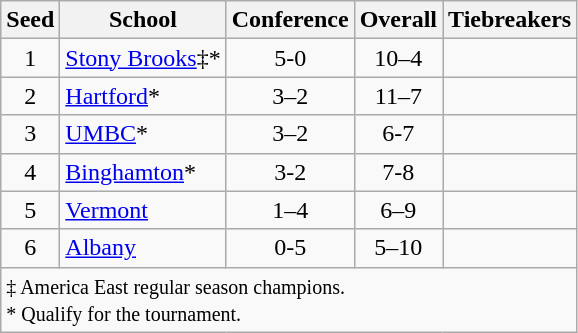<table class="wikitable" style="text-align:center">
<tr>
<th>Seed</th>
<th>School</th>
<th>Conference</th>
<th>Overall</th>
<th>Tiebreakers</th>
</tr>
<tr>
<td>1</td>
<td align=left><a href='#'>Stony Brooks</a>‡*</td>
<td>5-0</td>
<td>10–4</td>
<td></td>
</tr>
<tr>
<td>2</td>
<td align=left><a href='#'>Hartford</a>*</td>
<td>3–2</td>
<td>11–7</td>
<td></td>
</tr>
<tr>
<td>3</td>
<td align=left><a href='#'>UMBC</a>*</td>
<td>3–2</td>
<td>6-7</td>
<td></td>
</tr>
<tr>
<td>4</td>
<td align=left><a href='#'>Binghamton</a>*</td>
<td>3-2</td>
<td>7-8</td>
<td></td>
</tr>
<tr>
<td>5</td>
<td align=left><a href='#'>Vermont</a></td>
<td>1–4</td>
<td>6–9</td>
<td></td>
</tr>
<tr>
<td>6</td>
<td align=left><a href='#'>Albany</a></td>
<td>0-5</td>
<td>5–10</td>
<td></td>
</tr>
<tr>
<td colspan=8 align=left><small>‡ America East regular season champions.<br>* Qualify for the tournament.<br></small></td>
</tr>
</table>
